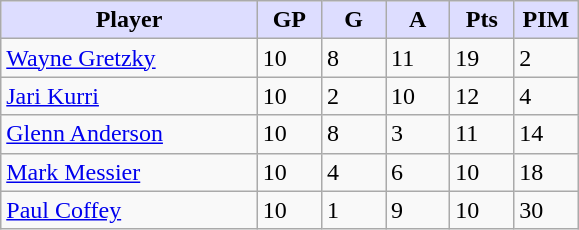<table class="wikitable">
<tr>
<th style="background:#ddf; width:40%;">Player</th>
<th style="background:#ddf; width:10%;">GP</th>
<th style="background:#ddf; width:10%;">G</th>
<th style="background:#ddf; width:10%;">A</th>
<th style="background:#ddf; width:10%;">Pts</th>
<th style="background:#ddf; width:10%;">PIM</th>
</tr>
<tr>
<td><a href='#'>Wayne Gretzky</a></td>
<td>10</td>
<td>8</td>
<td>11</td>
<td>19</td>
<td>2</td>
</tr>
<tr>
<td><a href='#'>Jari Kurri</a></td>
<td>10</td>
<td>2</td>
<td>10</td>
<td>12</td>
<td>4</td>
</tr>
<tr>
<td><a href='#'>Glenn Anderson</a></td>
<td>10</td>
<td>8</td>
<td>3</td>
<td>11</td>
<td>14</td>
</tr>
<tr>
<td><a href='#'>Mark Messier</a></td>
<td>10</td>
<td>4</td>
<td>6</td>
<td>10</td>
<td>18</td>
</tr>
<tr>
<td><a href='#'>Paul Coffey</a></td>
<td>10</td>
<td>1</td>
<td>9</td>
<td>10</td>
<td>30</td>
</tr>
</table>
